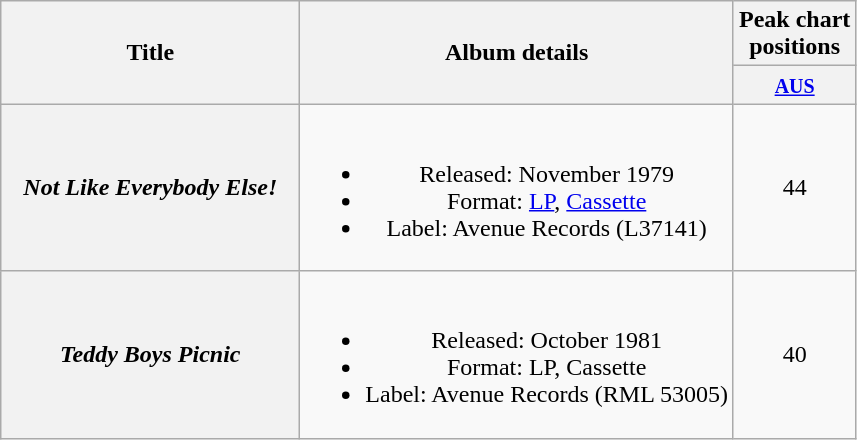<table class="wikitable plainrowheaders" style="text-align:center;" border="1">
<tr>
<th scope="col" rowspan="2" style="width:12em;">Title</th>
<th scope="col" rowspan="2">Album details</th>
<th scope="col" colspan="1">Peak chart<br>positions</th>
</tr>
<tr>
<th scope="col" style="text-align:center;"><small><a href='#'>AUS</a></small></th>
</tr>
<tr>
<th scope="row"><em>Not Like Everybody Else!</em></th>
<td><br><ul><li>Released: November 1979</li><li>Format: <a href='#'>LP</a>, <a href='#'>Cassette</a></li><li>Label: Avenue Records (L37141)</li></ul></td>
<td align="center">44</td>
</tr>
<tr>
<th scope="row"><em>Teddy Boys Picnic</em></th>
<td><br><ul><li>Released: October 1981</li><li>Format: LP, Cassette</li><li>Label: Avenue Records (RML 53005)</li></ul></td>
<td align="center">40</td>
</tr>
</table>
